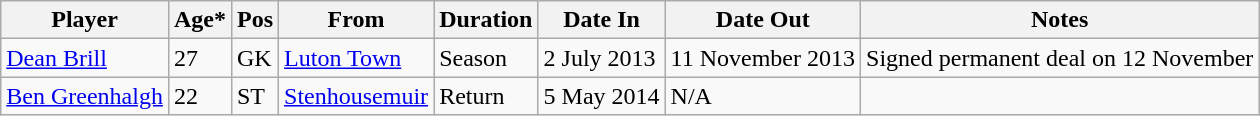<table class="wikitable">
<tr>
<th>Player</th>
<th>Age*</th>
<th>Pos</th>
<th>From</th>
<th>Duration</th>
<th>Date In</th>
<th>Date Out</th>
<th>Notes</th>
</tr>
<tr>
<td> <a href='#'>Dean Brill</a></td>
<td>27</td>
<td>GK</td>
<td> <a href='#'>Luton Town</a></td>
<td>Season</td>
<td>2 July 2013</td>
<td>11 November 2013</td>
<td>Signed permanent deal on 12 November</td>
</tr>
<tr>
<td> <a href='#'>Ben Greenhalgh</a></td>
<td>22</td>
<td>ST</td>
<td> <a href='#'>Stenhousemuir</a></td>
<td>Return</td>
<td>5 May 2014</td>
<td>N/A</td>
<td></td>
</tr>
</table>
